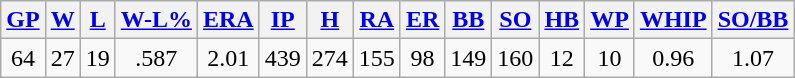<table class="wikitable">
<tr>
<th><a href='#'>GP</a></th>
<th><a href='#'>W</a></th>
<th><a href='#'>L</a></th>
<th><a href='#'>W-L%</a></th>
<th><a href='#'>ERA</a></th>
<th><a href='#'>IP</a></th>
<th><a href='#'>H</a></th>
<th><a href='#'>RA</a></th>
<th><a href='#'>ER</a></th>
<th><a href='#'>BB</a></th>
<th><a href='#'>SO</a></th>
<th><a href='#'>HB</a></th>
<th><a href='#'>WP</a></th>
<th><a href='#'>WHIP</a></th>
<th><a href='#'>SO/BB</a></th>
</tr>
<tr align=center>
<td>64</td>
<td>27</td>
<td>19</td>
<td>.587</td>
<td>2.01</td>
<td>439</td>
<td>274</td>
<td>155</td>
<td>98</td>
<td>149</td>
<td>160</td>
<td>12</td>
<td>10</td>
<td>0.96</td>
<td>1.07</td>
</tr>
</table>
